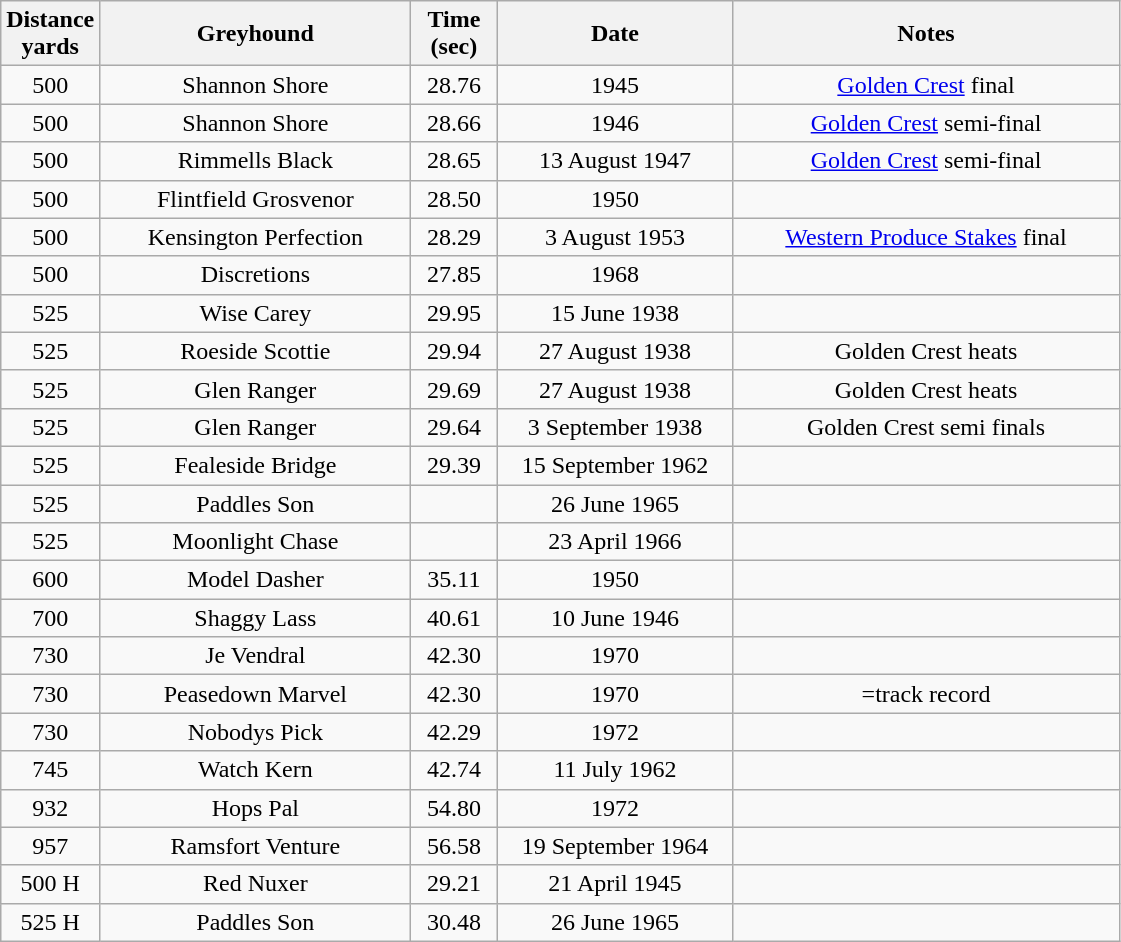<table class="wikitable" style="font-size: 100%">
<tr>
<th width=50>Distance <br>yards</th>
<th width=200>Greyhound</th>
<th width=50>Time (sec)</th>
<th width=150>Date</th>
<th width=250>Notes</th>
</tr>
<tr align=center>
<td>500</td>
<td>Shannon Shore</td>
<td>28.76</td>
<td>1945</td>
<td><a href='#'>Golden Crest</a> final</td>
</tr>
<tr align=center>
<td>500</td>
<td>Shannon Shore</td>
<td>28.66</td>
<td>1946</td>
<td><a href='#'>Golden Crest</a> semi-final</td>
</tr>
<tr align=center>
<td>500</td>
<td>Rimmells Black</td>
<td>28.65</td>
<td>13 August 1947</td>
<td><a href='#'>Golden Crest</a> semi-final</td>
</tr>
<tr align=center>
<td>500</td>
<td>Flintfield Grosvenor</td>
<td>28.50</td>
<td>1950</td>
<td></td>
</tr>
<tr align=center>
<td>500</td>
<td>Kensington Perfection</td>
<td>28.29</td>
<td>3 August 1953</td>
<td><a href='#'>Western Produce Stakes</a> final</td>
</tr>
<tr align=center>
<td>500</td>
<td>Discretions</td>
<td>27.85</td>
<td>1968</td>
<td></td>
</tr>
<tr align=center>
<td>525</td>
<td>Wise Carey</td>
<td>29.95</td>
<td>15 June 1938</td>
<td></td>
</tr>
<tr align=center>
<td>525</td>
<td>Roeside Scottie</td>
<td>29.94</td>
<td>27 August 1938</td>
<td>Golden Crest heats</td>
</tr>
<tr align=center>
<td>525</td>
<td>Glen Ranger</td>
<td>29.69</td>
<td>27 August 1938</td>
<td>Golden Crest heats</td>
</tr>
<tr align=center>
<td>525</td>
<td>Glen Ranger</td>
<td>29.64</td>
<td>3 September 1938</td>
<td>Golden Crest semi finals</td>
</tr>
<tr align=center>
<td>525</td>
<td>Fealeside Bridge</td>
<td>29.39</td>
<td>15 September 1962</td>
<td></td>
</tr>
<tr align=center>
<td>525</td>
<td>Paddles Son</td>
<td></td>
<td>26 June 1965</td>
<td></td>
</tr>
<tr align=center>
<td>525</td>
<td>Moonlight Chase</td>
<td></td>
<td>23 April 1966</td>
<td></td>
</tr>
<tr align=center>
<td>600</td>
<td>Model Dasher</td>
<td>35.11</td>
<td>1950</td>
<td></td>
</tr>
<tr align=center>
<td>700</td>
<td>Shaggy Lass</td>
<td>40.61</td>
<td>10 June 1946</td>
<td></td>
</tr>
<tr align=center>
<td>730</td>
<td>Je Vendral</td>
<td>42.30</td>
<td>1970</td>
<td></td>
</tr>
<tr align=center>
<td>730</td>
<td>Peasedown Marvel</td>
<td>42.30</td>
<td>1970</td>
<td>=track record</td>
</tr>
<tr align=center>
<td>730</td>
<td>Nobodys Pick</td>
<td>42.29</td>
<td>1972</td>
<td></td>
</tr>
<tr align=center>
<td>745</td>
<td>Watch Kern</td>
<td>42.74</td>
<td>11 July 1962</td>
<td></td>
</tr>
<tr align=center>
<td>932</td>
<td>Hops Pal</td>
<td>54.80</td>
<td>1972</td>
<td></td>
</tr>
<tr align=center>
<td>957</td>
<td>Ramsfort Venture</td>
<td>56.58</td>
<td>19 September 1964</td>
<td></td>
</tr>
<tr align=center>
<td>500 H</td>
<td>Red Nuxer</td>
<td>29.21</td>
<td>21 April 1945</td>
<td></td>
</tr>
<tr align=center>
<td>525 H</td>
<td>Paddles Son</td>
<td>30.48</td>
<td>26 June 1965</td>
<td></td>
</tr>
</table>
